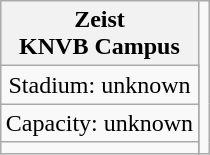<table class="wikitable" style="text-align:center; margin: 1em auto">
<tr>
<th colspan="2">Zeist<br>KNVB Campus</th>
<td rowspan=4></td>
</tr>
<tr>
<td>Stadium: unknown</td>
</tr>
<tr>
<td>Capacity: unknown</td>
</tr>
<tr>
<td></td>
</tr>
</table>
